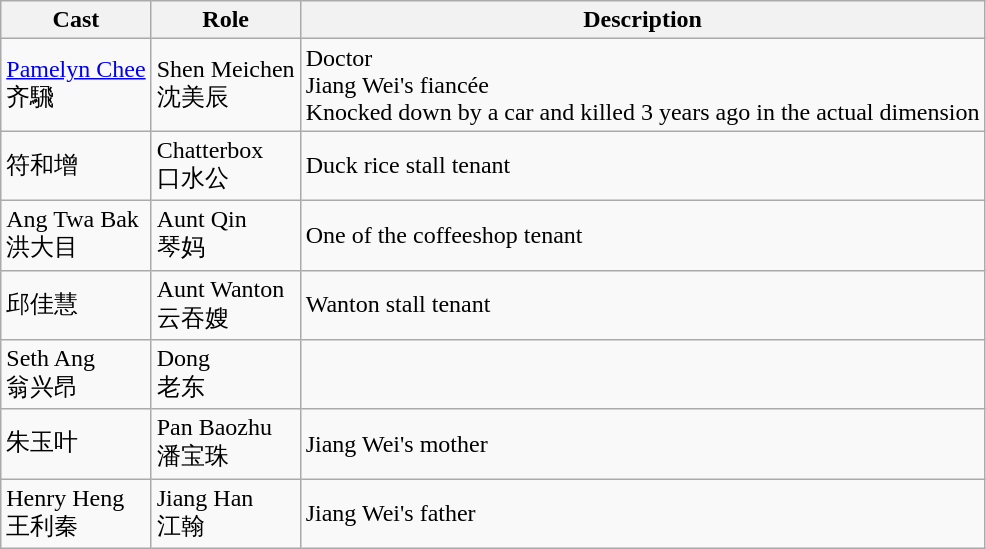<table class="wikitable">
<tr>
<th>Cast</th>
<th>Role</th>
<th>Description</th>
</tr>
<tr>
<td><a href='#'>Pamelyn Chee</a> <br> 齐騛</td>
<td>Shen Meichen <br> 沈美辰</td>
<td>Doctor<br> Jiang Wei's fiancée<br> Knocked down by a car and killed 3 years ago in the actual dimension</td>
</tr>
<tr>
<td>符和增</td>
<td>Chatterbox <br> 口水公</td>
<td>Duck rice stall tenant</td>
</tr>
<tr>
<td>Ang Twa Bak <br> 洪大目</td>
<td>Aunt Qin <br> 琴妈</td>
<td>One of the coffeeshop tenant</td>
</tr>
<tr>
<td>邱佳慧</td>
<td>Aunt Wanton <br> 云吞嫂</td>
<td>Wanton stall tenant</td>
</tr>
<tr>
<td>Seth Ang <br> 翁兴昂</td>
<td>Dong <br> 老东</td>
<td></td>
</tr>
<tr>
<td>朱玉叶</td>
<td>Pan Baozhu <br> 潘宝珠</td>
<td>Jiang Wei's mother</td>
</tr>
<tr>
<td>Henry Heng <br> 王利秦</td>
<td>Jiang Han <br> 江翰</td>
<td>Jiang Wei's father</td>
</tr>
</table>
